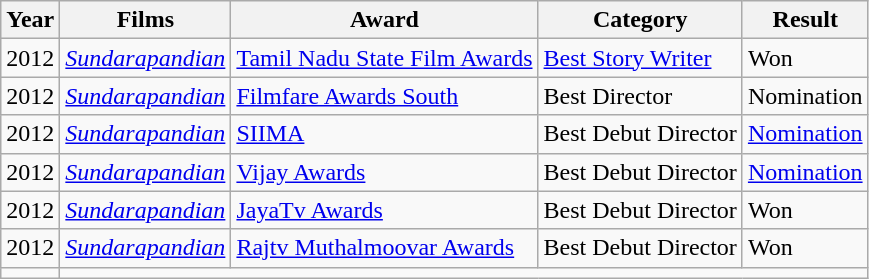<table class="wikitable sortable">
<tr>
<th>Year</th>
<th>Films</th>
<th>Award</th>
<th>Category</th>
<th>Result</th>
</tr>
<tr>
<td>2012</td>
<td><em><a href='#'>Sundarapandian</a></em></td>
<td><a href='#'>Tamil Nadu State Film Awards</a></td>
<td><a href='#'>Best Story Writer</a></td>
<td>Won</td>
</tr>
<tr>
<td>2012</td>
<td><em><a href='#'>Sundarapandian</a></em></td>
<td><a href='#'>Filmfare Awards South</a></td>
<td>Best Director</td>
<td>Nomination</td>
</tr>
<tr>
<td>2012</td>
<td><em><a href='#'>Sundarapandian</a></em></td>
<td><a href='#'>SIIMA</a></td>
<td>Best Debut Director</td>
<td><a href='#'>Nomination</a></td>
</tr>
<tr>
<td>2012</td>
<td><em><a href='#'>Sundarapandian</a></em></td>
<td><a href='#'>Vijay Awards</a></td>
<td>Best Debut Director</td>
<td><a href='#'>Nomination</a></td>
</tr>
<tr>
<td>2012</td>
<td><em><a href='#'>Sundarapandian</a></em></td>
<td><a href='#'>JayaTv Awards</a></td>
<td>Best Debut Director</td>
<td>Won</td>
</tr>
<tr>
<td>2012</td>
<td><em><a href='#'>Sundarapandian</a></em></td>
<td><a href='#'>Rajtv Muthalmoovar Awards</a></td>
<td>Best Debut Director</td>
<td>Won</td>
</tr>
<tr>
<td></td>
</tr>
</table>
